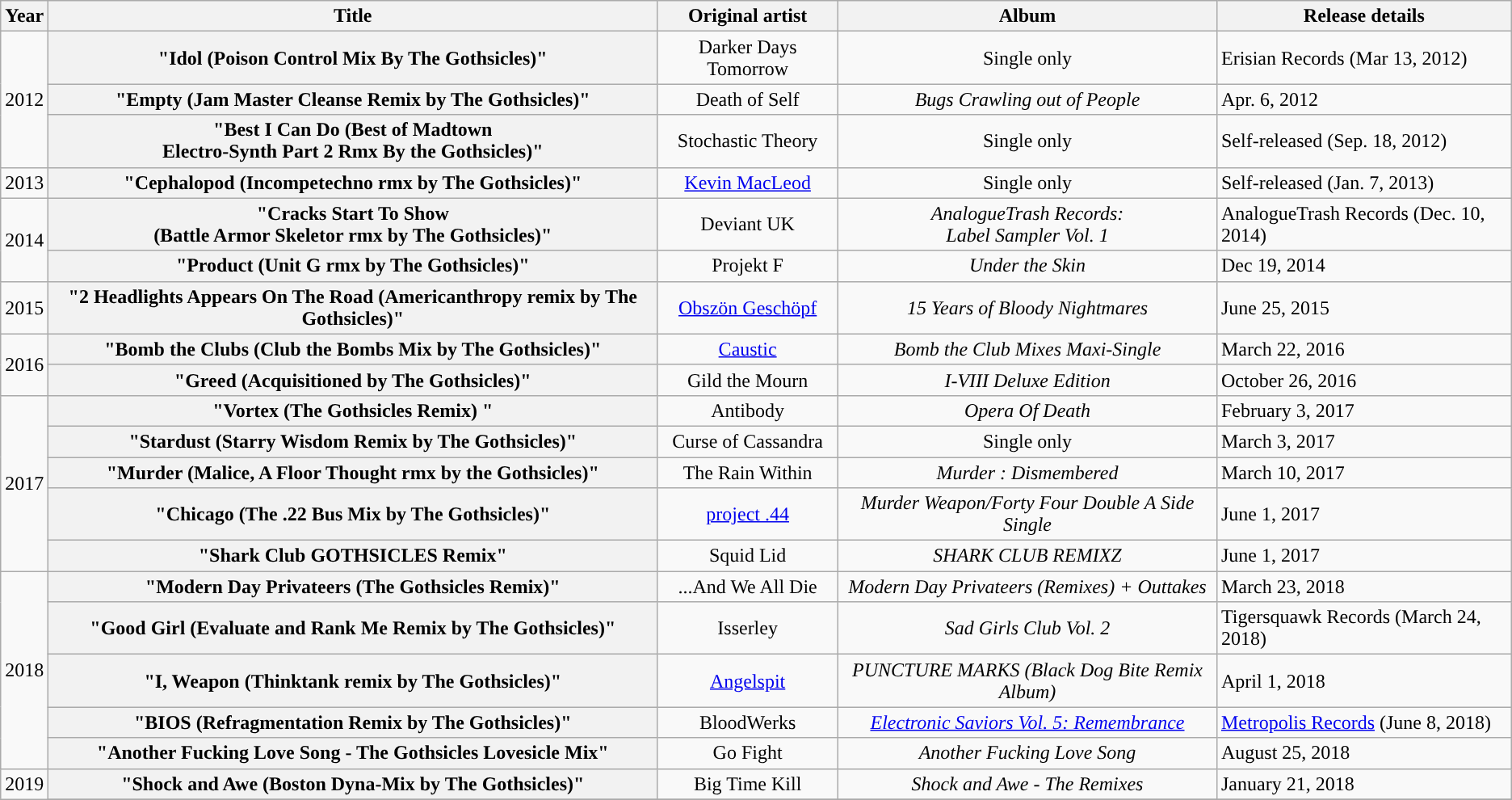<table class="wikitable plainrowheaders" style="text-align:center;">
<tr>
<th scope="col" rowspan="1">Year</th>
<th scope="col" rowspan="1">Title</th>
<th scope="col" rowspan="1">Original artist</th>
<th scope="col" rowspan="1">Album</th>
<th scope="col" rowspan="1">Release details</th>
</tr>
<tr>
<td rowspan="3">2012</td>
<th scope="row">"Idol (Poison Control Mix By The Gothsicles)"</th>
<td>Darker Days Tomorrow</td>
<td>Single only</td>
<td align=left>Erisian Records (Mar 13, 2012)</td>
</tr>
<tr>
<th scope="row">"Empty (Jam Master Cleanse Remix by The Gothsicles)"</th>
<td>Death of Self</td>
<td><em>Bugs Crawling out of People</em></td>
<td align=left>Apr. 6, 2012</td>
</tr>
<tr>
<th scope="row">"Best I Can Do (Best of Madtown<br>Electro-Synth Part 2 Rmx By the Gothsicles)"</th>
<td>Stochastic Theory</td>
<td>Single only</td>
<td align=left>Self-released (Sep. 18, 2012)</td>
</tr>
<tr>
<td rowspan="1">2013</td>
<th scope="row">"Cephalopod (Incompetechno rmx by The Gothsicles)"</th>
<td><a href='#'>Kevin MacLeod</a></td>
<td>Single only</td>
<td align=left>Self-released (Jan. 7, 2013)</td>
</tr>
<tr>
<td rowspan="2">2014</td>
<th scope="row">"Cracks Start To Show<br>(Battle Armor Skeletor rmx by The Gothsicles)"</th>
<td>Deviant UK</td>
<td><em>AnalogueTrash Records:<br>Label Sampler Vol. 1</em></td>
<td align=left>AnalogueTrash Records (Dec. 10, 2014)</td>
</tr>
<tr>
<th scope="row">"Product (Unit G rmx by The Gothsicles)"</th>
<td>Projekt F</td>
<td><em>Under the Skin</em></td>
<td align=left>Dec 19, 2014</td>
</tr>
<tr>
<td rowspan="1">2015</td>
<th scope="row">"2 Headlights Appears On The Road (Americanthropy remix by The Gothsicles)"</th>
<td><a href='#'>Obszön Geschöpf</a></td>
<td><em>15 Years of Bloody Nightmares</em></td>
<td align=left>June 25, 2015</td>
</tr>
<tr>
<td rowspan="2">2016</td>
<th scope="row">"Bomb the Clubs (Club the Bombs Mix by The Gothsicles)"</th>
<td><a href='#'>Caustic</a></td>
<td><em>Bomb the Club Mixes Maxi-Single</em></td>
<td align=left>March 22, 2016</td>
</tr>
<tr>
<th scope="row">"Greed (Acquisitioned by The Gothsicles)"</th>
<td>Gild the Mourn</td>
<td><em>I-VIII Deluxe Edition</em></td>
<td align=left>October 26, 2016</td>
</tr>
<tr>
<td rowspan="5">2017</td>
<th scope="row">"Vortex (The Gothsicles Remix) "</th>
<td>Antibody</td>
<td><em>Opera Of Death</em></td>
<td align=left>February 3, 2017</td>
</tr>
<tr>
<th scope="row">"Stardust (Starry Wisdom Remix by The Gothsicles)"</th>
<td>Curse of Cassandra</td>
<td>Single only</td>
<td align=left>March 3, 2017</td>
</tr>
<tr>
<th scope="row">"Murder (Malice, A Floor Thought rmx by the Gothsicles)"</th>
<td>The Rain Within</td>
<td><em>Murder : Dismembered</em></td>
<td align=left>March 10, 2017</td>
</tr>
<tr>
<th scope="row">"Chicago (The .22 Bus Mix by The Gothsicles)"</th>
<td><a href='#'>project .44</a></td>
<td><em>Murder Weapon/Forty Four Double A Side Single</em></td>
<td align=left>June 1, 2017</td>
</tr>
<tr>
<th scope="row">"Shark Club GOTHSICLES Remix"</th>
<td>Squid Lid</td>
<td><em>SHARK CLUB REMIXZ</em></td>
<td align=left>June 1, 2017</td>
</tr>
<tr>
<td rowspan="5">2018</td>
<th scope="row">"Modern Day Privateers (The Gothsicles Remix)"</th>
<td>...And We All Die</td>
<td><em>Modern Day Privateers (Remixes) + Outtakes</em></td>
<td align=left>March 23, 2018</td>
</tr>
<tr>
<th scope="row">"Good Girl (Evaluate and Rank Me Remix by The Gothsicles)"</th>
<td>Isserley</td>
<td><em>Sad Girls Club Vol. 2</em></td>
<td align=left>Tigersquawk Records (March 24, 2018)</td>
</tr>
<tr>
<th scope="row">"I, Weapon (Thinktank remix by The Gothsicles)"</th>
<td><a href='#'>Angelspit</a></td>
<td><em>PUNCTURE MARKS (Black Dog Bite Remix Album)</em></td>
<td align=left>April 1, 2018</td>
</tr>
<tr>
<th scope="row">"BIOS (Refragmentation Remix by The Gothsicles)"</th>
<td>BloodWerks</td>
<td><em><a href='#'>Electronic Saviors Vol. 5: Remembrance</a></em></td>
<td align=left><a href='#'>Metropolis Records</a> (June 8, 2018)</td>
</tr>
<tr>
<th scope="row">"Another Fucking Love Song - The Gothsicles Lovesicle Mix"</th>
<td>Go Fight</td>
<td><em>Another Fucking Love Song</em></td>
<td align=left>August 25, 2018</td>
</tr>
<tr>
<td rowspan="5">2019</td>
<th scope="row">"Shock and Awe (Boston Dyna-Mix by The Gothsicles)"</th>
<td>Big Time Kill</td>
<td><em>Shock and Awe - The Remixes</em></td>
<td align=left>January 21, 2018</td>
</tr>
<tr>
</tr>
</table>
